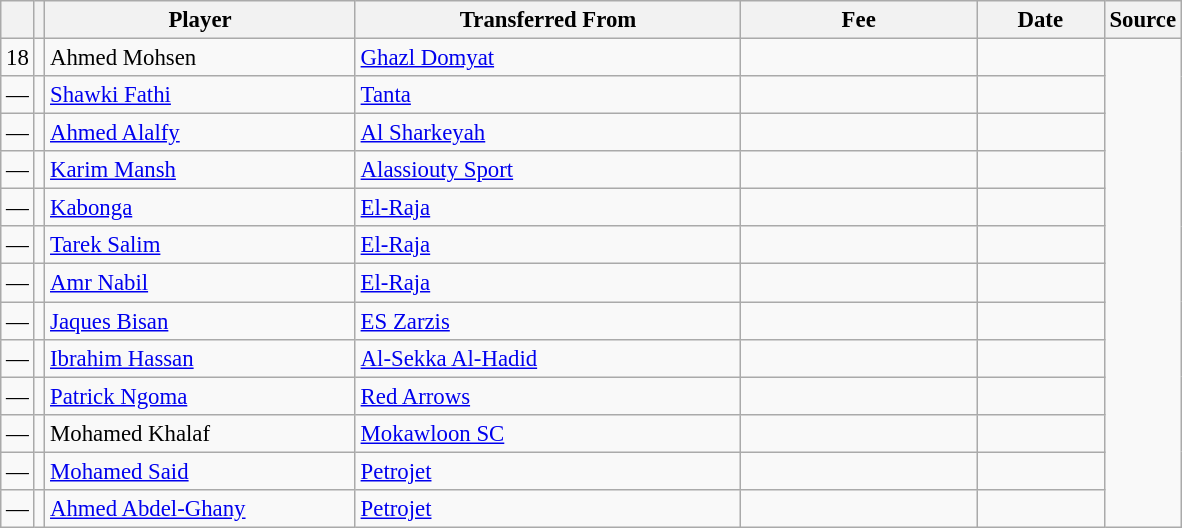<table class="wikitable plainrowheaders sortable" style="font-size:95%">
<tr>
<th></th>
<th></th>
<th scope="col" style="width:200px;"><strong>Player</strong></th>
<th scope="col" style="width:250px;"><strong>Transferred From</strong></th>
<th scope="col" style="width:150px;"><strong>Fee</strong></th>
<th scope="col" style="width:78px;"><strong>Date</strong></th>
<th><strong>Source</strong></th>
</tr>
<tr>
<td align=center>18</td>
<td align=center></td>
<td> Ahmed Mohsen</td>
<td> <a href='#'>Ghazl Domyat</a></td>
<td align=center></td>
<td align=center></td>
</tr>
<tr>
<td align=center>—</td>
<td align=center></td>
<td> <a href='#'>Shawki Fathi</a></td>
<td> <a href='#'>Tanta</a></td>
<td align=center></td>
<td align=center></td>
</tr>
<tr>
<td align=center>—</td>
<td align=center></td>
<td> <a href='#'>Ahmed Alalfy</a></td>
<td> <a href='#'>Al Sharkeyah</a></td>
<td align=center></td>
<td align=center></td>
</tr>
<tr>
<td align=center>—</td>
<td align=center></td>
<td> <a href='#'>Karim Mansh</a></td>
<td> <a href='#'>Alassiouty Sport</a></td>
<td align=center></td>
<td align=center></td>
</tr>
<tr>
<td align=center>—</td>
<td align=center></td>
<td> <a href='#'>Kabonga</a></td>
<td> <a href='#'>El-Raja</a></td>
<td align=center></td>
<td align=center></td>
</tr>
<tr>
<td align=center>—</td>
<td align=center></td>
<td> <a href='#'>Tarek Salim</a></td>
<td> <a href='#'>El-Raja</a></td>
<td align=center></td>
<td align=center></td>
</tr>
<tr>
<td align=center>—</td>
<td align=center></td>
<td> <a href='#'>Amr Nabil</a></td>
<td> <a href='#'>El-Raja</a></td>
<td align=center></td>
<td align=center></td>
</tr>
<tr>
<td align=center>—</td>
<td align=center></td>
<td> <a href='#'>Jaques Bisan</a></td>
<td> <a href='#'>ES Zarzis</a></td>
<td align=center></td>
<td align=center></td>
</tr>
<tr>
<td align=center>—</td>
<td align=center></td>
<td> <a href='#'>Ibrahim Hassan</a></td>
<td> <a href='#'>Al-Sekka Al-Hadid</a></td>
<td align=center></td>
<td align=center></td>
</tr>
<tr>
<td align=center>—</td>
<td align=center></td>
<td> <a href='#'>Patrick Ngoma</a></td>
<td> <a href='#'>Red Arrows</a></td>
<td align=center></td>
<td align=center></td>
</tr>
<tr>
<td align=center>—</td>
<td align=center></td>
<td> Mohamed Khalaf</td>
<td> <a href='#'>Mokawloon SC</a></td>
<td align=center></td>
<td align=center></td>
</tr>
<tr>
<td align=center>—</td>
<td align=center></td>
<td> <a href='#'>Mohamed Said</a></td>
<td> <a href='#'>Petrojet</a></td>
<td align=center></td>
<td align=center></td>
</tr>
<tr>
<td align=center>—</td>
<td align=center></td>
<td> <a href='#'>Ahmed Abdel-Ghany</a></td>
<td> <a href='#'>Petrojet</a></td>
<td align=center></td>
<td align=center></td>
</tr>
</table>
